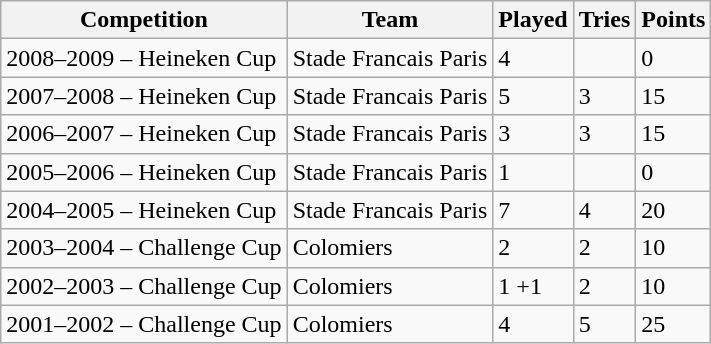<table class="wikitable" border="1">
<tr>
<th>Competition</th>
<th>Team</th>
<th>Played</th>
<th>Tries</th>
<th>Points</th>
</tr>
<tr>
<td>2008–2009 – Heineken Cup</td>
<td>Stade Francais Paris</td>
<td>4</td>
<td></td>
<td>0</td>
</tr>
<tr>
<td>2007–2008 – Heineken Cup</td>
<td>Stade Francais Paris</td>
<td>5</td>
<td>3</td>
<td>15</td>
</tr>
<tr>
<td>2006–2007 – Heineken Cup</td>
<td>Stade Francais Paris</td>
<td>3</td>
<td>3</td>
<td>15</td>
</tr>
<tr>
<td>2005–2006 – Heineken Cup</td>
<td>Stade Francais Paris</td>
<td>1</td>
<td></td>
<td>0</td>
</tr>
<tr>
<td>2004–2005 – Heineken Cup</td>
<td>Stade Francais Paris</td>
<td>7</td>
<td>4</td>
<td>20</td>
</tr>
<tr>
<td>2003–2004 – Challenge Cup</td>
<td>Colomiers</td>
<td>2</td>
<td>2</td>
<td>10</td>
</tr>
<tr>
<td>2002–2003 – Challenge Cup</td>
<td>Colomiers</td>
<td>1 +1</td>
<td>2</td>
<td>10</td>
</tr>
<tr>
<td>2001–2002 – Challenge Cup</td>
<td>Colomiers</td>
<td>4</td>
<td>5</td>
<td>25</td>
</tr>
</table>
